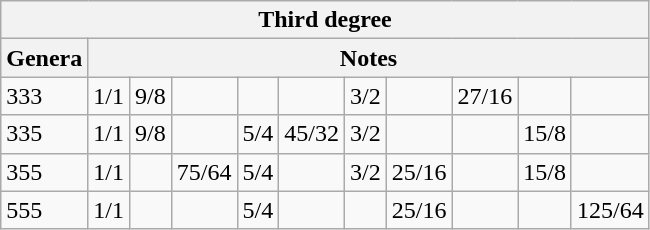<table class="wikitable sortable">
<tr>
<th colspan="11">Third degree</th>
</tr>
<tr>
<th>Genera</th>
<th colspan="10">Notes</th>
</tr>
<tr>
<td>333</td>
<td>1/1</td>
<td>9/8</td>
<td></td>
<td></td>
<td></td>
<td>3/2</td>
<td></td>
<td>27/16</td>
<td></td>
<td></td>
</tr>
<tr>
<td>335</td>
<td>1/1</td>
<td>9/8</td>
<td></td>
<td>5/4</td>
<td>45/32</td>
<td>3/2</td>
<td></td>
<td></td>
<td>15/8</td>
<td></td>
</tr>
<tr>
<td>355</td>
<td>1/1</td>
<td></td>
<td>75/64</td>
<td>5/4</td>
<td></td>
<td>3/2</td>
<td>25/16</td>
<td></td>
<td>15/8</td>
<td></td>
</tr>
<tr>
<td>555</td>
<td>1/1</td>
<td></td>
<td></td>
<td>5/4</td>
<td></td>
<td></td>
<td>25/16</td>
<td></td>
<td></td>
<td>125/64</td>
</tr>
</table>
